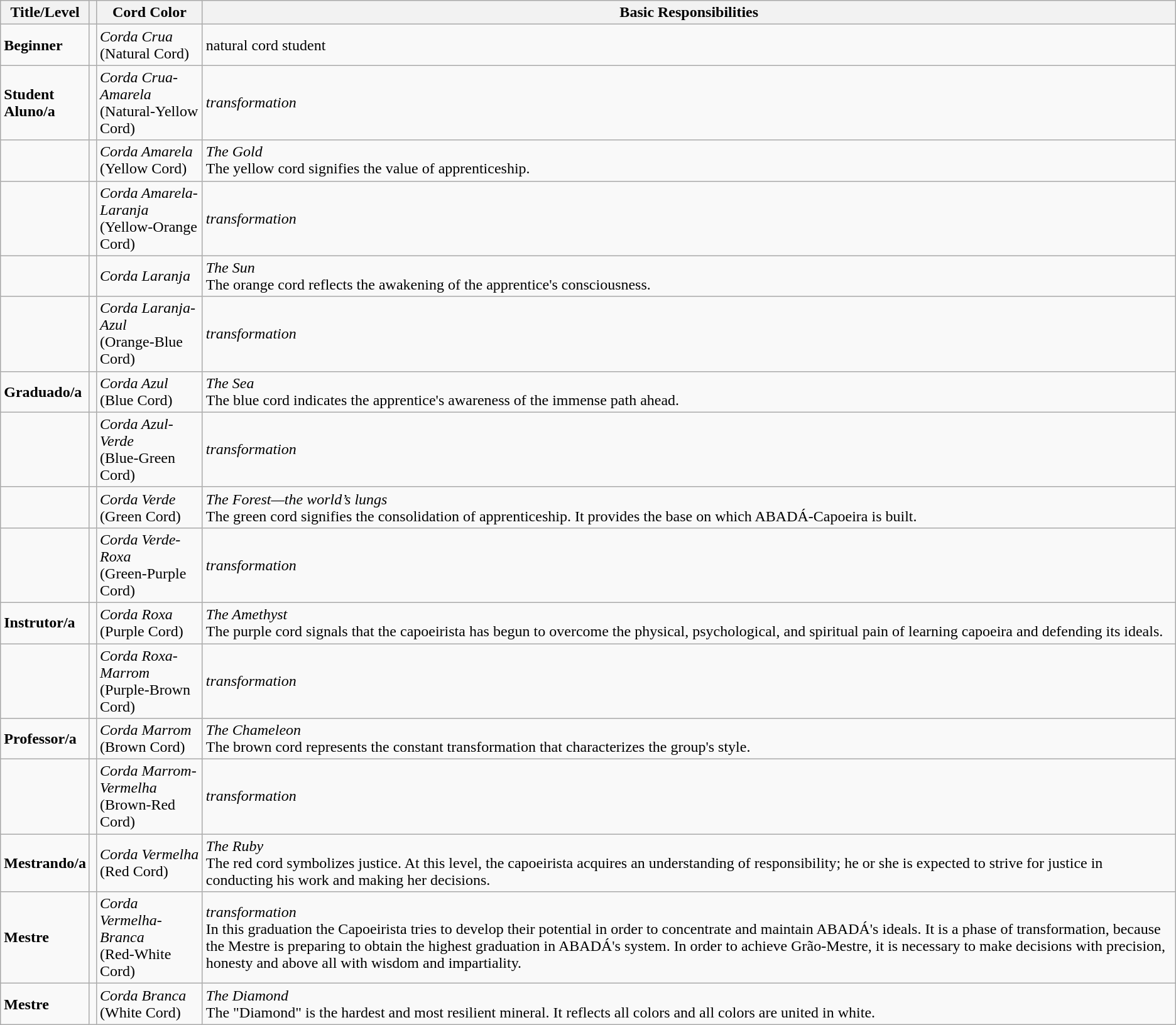<table class="wikitable">
<tr>
<th>Title/Level</th>
<th></th>
<th>Cord Color</th>
<th>Basic Responsibilities</th>
</tr>
<tr>
<td><strong>Beginner</strong></td>
<td></td>
<td><em>Corda Crua</em><br>(Natural Cord)</td>
<td>natural cord student</td>
</tr>
<tr>
<td><strong>Student</strong><br><strong>Aluno/a</strong></td>
<td></td>
<td><em>Corda Crua-Amarela</em><br>(Natural-Yellow Cord)</td>
<td><em>transformation</em></td>
</tr>
<tr>
<td></td>
<td></td>
<td><em>Corda Amarela</em><br>(Yellow Cord)</td>
<td><em>The Gold</em><br>The yellow cord signifies the value of apprenticeship.</td>
</tr>
<tr>
<td></td>
<td></td>
<td><em>Corda Amarela-Laranja</em><br>(Yellow-Orange Cord)</td>
<td><em>transformation</em></td>
</tr>
<tr>
<td></td>
<td></td>
<td><em>Corda Laranja</em></td>
<td><em>The Sun</em><br>The orange cord reflects the awakening of the apprentice's consciousness.</td>
</tr>
<tr>
<td></td>
<td></td>
<td><em>Corda Laranja-Azul</em><br>(Orange-Blue Cord)</td>
<td><em>transformation</em></td>
</tr>
<tr>
<td><strong>Graduado/a</strong></td>
<td></td>
<td><em>Corda Azul</em><br>(Blue Cord)</td>
<td><em>The Sea</em><br>The blue cord indicates the apprentice's awareness of the immense path ahead.</td>
</tr>
<tr>
<td></td>
<td></td>
<td><em>Corda Azul-Verde</em><br>(Blue-Green Cord)</td>
<td><em>transformation</em></td>
</tr>
<tr>
<td></td>
<td></td>
<td><em>Corda Verde</em><br>(Green Cord)</td>
<td><em>The Forest—the world’s lungs</em><br>The green cord signifies the consolidation of apprenticeship.  It provides the base on which ABADÁ-Capoeira is built.</td>
</tr>
<tr>
<td></td>
<td></td>
<td><em>Corda Verde-Roxa</em><br>(Green-Purple Cord)</td>
<td><em>transformation</em></td>
</tr>
<tr>
<td><strong>Instrutor/a</strong></td>
<td></td>
<td><em>Corda Roxa</em><br>(Purple Cord)</td>
<td><em>The Amethyst</em><br>The purple cord signals that the capoeirista has begun to overcome the physical, psychological, and spiritual pain of learning capoeira and defending its ideals.</td>
</tr>
<tr>
<td></td>
<td></td>
<td><em>Corda Roxa-Marrom</em><br>(Purple-Brown Cord)</td>
<td><em>transformation</em></td>
</tr>
<tr>
<td><strong>Professor/a</strong></td>
<td></td>
<td><em>Corda Marrom</em><br>(Brown Cord)</td>
<td><em>The Chameleon</em><br>The brown cord represents the constant transformation that characterizes the group's style.</td>
</tr>
<tr>
<td></td>
<td></td>
<td><em>Corda Marrom-Vermelha</em><br>(Brown-Red Cord)</td>
<td><em>transformation</em></td>
</tr>
<tr>
<td><strong>Mestrando/a</strong></td>
<td></td>
<td><em>Corda Vermelha</em><br>(Red Cord)</td>
<td><em>The Ruby</em><br>The red cord symbolizes justice. At this level, the capoeirista acquires an understanding of responsibility; he or she is expected to strive for justice in conducting his work and making her decisions.</td>
</tr>
<tr>
<td><strong>Mestre</strong></td>
<td></td>
<td><em>Corda Vermelha-Branca</em><br>(Red-White Cord)</td>
<td><em>transformation</em><br>In this graduation the Capoeirista tries to develop their potential in order to concentrate and maintain ABADÁ's ideals. It is a phase of transformation, because the Mestre is preparing to obtain the highest graduation in ABADÁ's system. In order to achieve Grão-Mestre, it is necessary to make decisions with precision, honesty and above all with wisdom and impartiality.</td>
</tr>
<tr>
<td><strong>Mestre</strong></td>
<td></td>
<td><em>Corda Branca</em><br>(White Cord)</td>
<td><em>The Diamond</em><br>The "Diamond" is the hardest and most resilient mineral. It reflects all colors and all colors are united in white.</td>
</tr>
</table>
